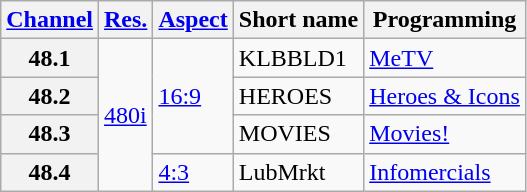<table class="wikitable">
<tr>
<th scope = "col"><a href='#'>Channel</a></th>
<th scope = "col"><a href='#'>Res.</a></th>
<th scope = "col"><a href='#'>Aspect</a></th>
<th scope = "col">Short name</th>
<th scope = "col">Programming</th>
</tr>
<tr>
<th scope = "row">48.1</th>
<td rowspan=4><a href='#'>480i</a></td>
<td rowspan=3><a href='#'>16:9</a></td>
<td>KLBBLD1</td>
<td><a href='#'>MeTV</a></td>
</tr>
<tr>
<th scope = "row">48.2</th>
<td>HEROES</td>
<td><a href='#'>Heroes & Icons</a></td>
</tr>
<tr>
<th scope = "row">48.3</th>
<td>MOVIES</td>
<td><a href='#'>Movies!</a></td>
</tr>
<tr>
<th scope = "row">48.4</th>
<td><a href='#'>4:3</a></td>
<td>LubMrkt</td>
<td><a href='#'>Infomercials</a></td>
</tr>
</table>
